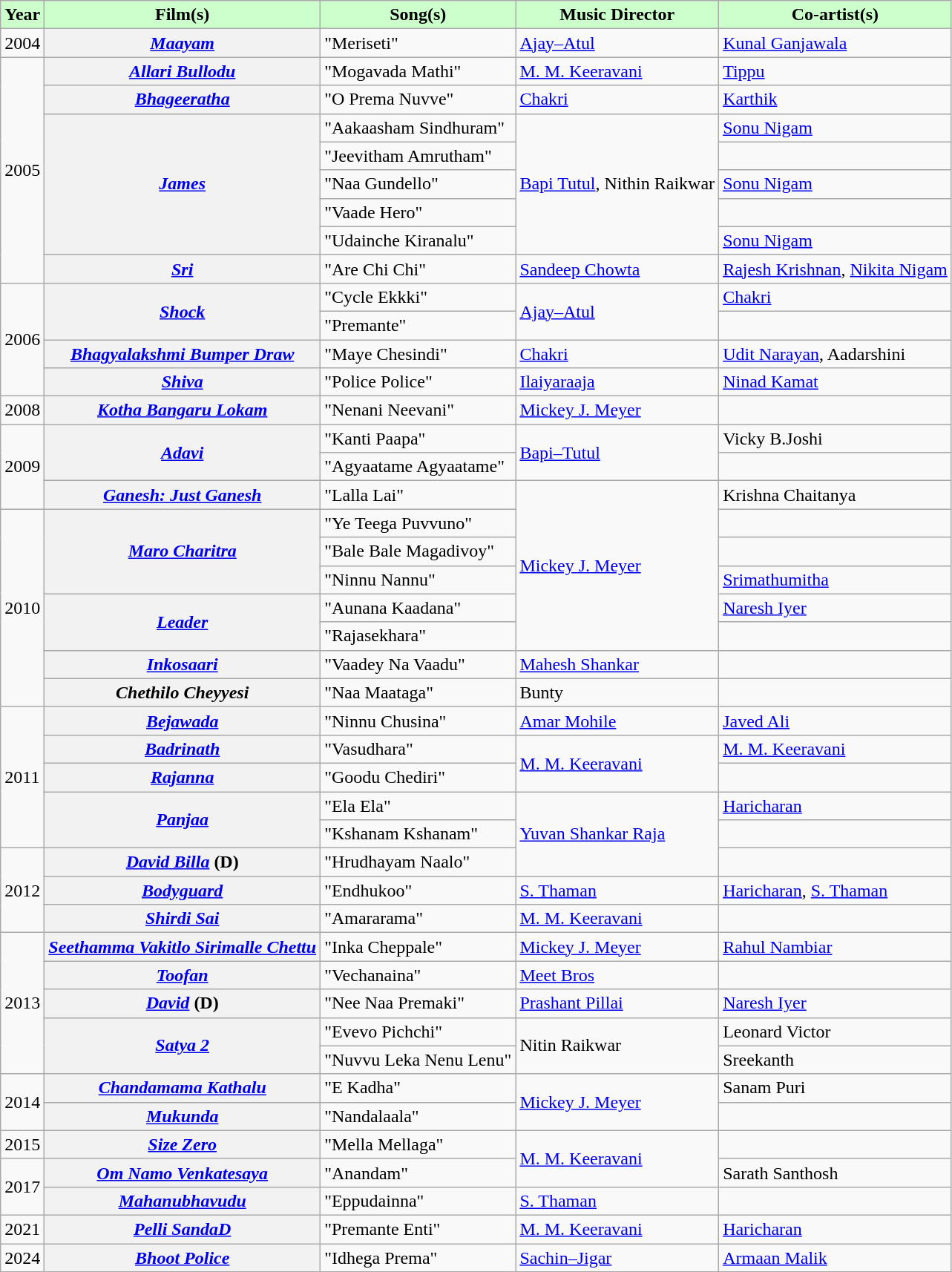<table class="wikitable plainrowheaders">
<tr>
<th scope="col" style="background:#cfc; text-align:center;">Year</th>
<th scope="col" style="background:#cfc; text-align:center;">Film(s)</th>
<th scope="col" style="background:#cfc; text-align:center;">Song(s)</th>
<th scope="col" style="background:#cfc; text-align:center;">Music Director</th>
<th scope="col" style="background:#cfc; text-align:center;">Co-artist(s)</th>
</tr>
<tr>
<td>2004</td>
<th><em><a href='#'>Maayam</a></em></th>
<td>"Meriseti"</td>
<td><a href='#'>Ajay–Atul</a></td>
<td><a href='#'>Kunal Ganjawala</a></td>
</tr>
<tr>
<td rowspan="8">2005</td>
<th><em><a href='#'>Allari Bullodu</a></em></th>
<td>"Mogavada Mathi"</td>
<td><a href='#'>M. M. Keeravani</a></td>
<td><a href='#'>Tippu</a></td>
</tr>
<tr>
<th><em><a href='#'>Bhageeratha</a></em></th>
<td>"O Prema Nuvve"</td>
<td><a href='#'>Chakri</a></td>
<td><a href='#'>Karthik</a></td>
</tr>
<tr>
<th rowspan="5"><em><a href='#'>James</a></em></th>
<td>"Aakaasham Sindhuram"</td>
<td rowspan="5"><a href='#'>Bapi Tutul</a>, Nithin Raikwar</td>
<td><a href='#'>Sonu Nigam</a></td>
</tr>
<tr>
<td>"Jeevitham Amrutham"</td>
<td></td>
</tr>
<tr>
<td>"Naa Gundello"</td>
<td><a href='#'>Sonu Nigam</a></td>
</tr>
<tr>
<td>"Vaade Hero"</td>
<td></td>
</tr>
<tr>
<td>"Udainche Kiranalu"</td>
<td><a href='#'>Sonu Nigam</a></td>
</tr>
<tr>
<th><em><a href='#'>Sri</a></em></th>
<td>"Are Chi Chi"</td>
<td><a href='#'>Sandeep Chowta</a></td>
<td><a href='#'>Rajesh Krishnan</a>, <a href='#'>Nikita Nigam</a></td>
</tr>
<tr>
<td rowspan="4">2006</td>
<th rowspan="2"><em><a href='#'>Shock</a></em></th>
<td>"Cycle Ekkki"</td>
<td rowspan="2"><a href='#'>Ajay–Atul</a></td>
<td><a href='#'>Chakri</a></td>
</tr>
<tr>
<td>"Premante"</td>
<td></td>
</tr>
<tr>
<th><em><a href='#'>Bhagyalakshmi Bumper Draw</a></em></th>
<td>"Maye Chesindi"</td>
<td><a href='#'>Chakri</a></td>
<td><a href='#'>Udit Narayan</a>, Aadarshini</td>
</tr>
<tr>
<th><em><a href='#'>Shiva</a></em></th>
<td>"Police Police"</td>
<td><a href='#'>Ilaiyaraaja</a></td>
<td><a href='#'>Ninad Kamat</a></td>
</tr>
<tr>
<td>2008</td>
<th><em><a href='#'>Kotha Bangaru Lokam</a></em></th>
<td>"Nenani Neevani"</td>
<td><a href='#'>Mickey J. Meyer</a></td>
<td></td>
</tr>
<tr>
<td rowspan="3">2009</td>
<th rowspan="2"><em><a href='#'>Adavi</a></em></th>
<td>"Kanti Paapa"</td>
<td rowspan="2"><a href='#'>Bapi–Tutul</a></td>
<td>Vicky B.Joshi</td>
</tr>
<tr>
<td>"Agyaatame Agyaatame"</td>
<td></td>
</tr>
<tr>
<th><em><a href='#'>Ganesh: Just Ganesh</a></em></th>
<td>"Lalla Lai"</td>
<td rowspan="6"><a href='#'>Mickey J. Meyer</a></td>
<td>Krishna Chaitanya</td>
</tr>
<tr>
<td rowspan="7">2010</td>
<th rowspan="3"><em><a href='#'>Maro Charitra</a></em></th>
<td>"Ye Teega Puvvuno"</td>
<td></td>
</tr>
<tr>
<td>"Bale Bale Magadivoy"</td>
<td></td>
</tr>
<tr>
<td>"Ninnu Nannu"</td>
<td><a href='#'>Srimathumitha</a></td>
</tr>
<tr>
<th rowspan="2"><em><a href='#'>Leader</a></em></th>
<td>"Aunana Kaadana"</td>
<td><a href='#'>Naresh Iyer</a></td>
</tr>
<tr>
<td>"Rajasekhara"</td>
<td></td>
</tr>
<tr>
<th><em><a href='#'>Inkosaari</a></em></th>
<td>"Vaadey Na Vaadu"</td>
<td><a href='#'>Mahesh Shankar</a></td>
<td></td>
</tr>
<tr>
<th><em>Chethilo Cheyyesi</em></th>
<td>"Naa Maataga"</td>
<td>Bunty</td>
<td></td>
</tr>
<tr>
<td rowspan="5">2011</td>
<th><em><a href='#'>Bejawada</a></em></th>
<td>"Ninnu Chusina"</td>
<td><a href='#'>Amar Mohile</a></td>
<td><a href='#'>Javed Ali</a></td>
</tr>
<tr>
<th><em><a href='#'>Badrinath</a></em></th>
<td>"Vasudhara"</td>
<td rowspan="2"><a href='#'>M. M. Keeravani</a></td>
<td><a href='#'>M. M. Keeravani</a></td>
</tr>
<tr>
<th><em><a href='#'>Rajanna</a></em></th>
<td>"Goodu Chediri"</td>
<td></td>
</tr>
<tr>
<th rowspan="2"><em><a href='#'>Panjaa</a></em></th>
<td>"Ela Ela"</td>
<td rowspan="3"><a href='#'>Yuvan Shankar Raja</a></td>
<td><a href='#'>Haricharan</a></td>
</tr>
<tr>
<td>"Kshanam Kshanam"</td>
<td></td>
</tr>
<tr>
<td rowspan="3">2012</td>
<th><em><a href='#'>David Billa</a></em>  <strong>(D)</strong></th>
<td>"Hrudhayam Naalo"</td>
<td></td>
</tr>
<tr>
<th><em><a href='#'>Bodyguard</a></em></th>
<td>"Endhukoo"</td>
<td><a href='#'>S. Thaman</a></td>
<td><a href='#'>Haricharan</a>, <a href='#'>S. Thaman</a></td>
</tr>
<tr>
<th><em><a href='#'>Shirdi Sai</a></em></th>
<td>"Amararama"</td>
<td><a href='#'>M. M. Keeravani</a></td>
<td></td>
</tr>
<tr>
<td rowspan="5">2013</td>
<th><em><a href='#'>Seethamma Vakitlo Sirimalle Chettu</a></em></th>
<td>"Inka Cheppale"</td>
<td><a href='#'>Mickey J. Meyer</a></td>
<td><a href='#'>Rahul Nambiar</a></td>
</tr>
<tr>
<th><em><a href='#'>Toofan</a></em></th>
<td>"Vechanaina"</td>
<td><a href='#'>Meet Bros</a></td>
<td></td>
</tr>
<tr>
<th><em><a href='#'>David</a></em> <strong>(D)</strong></th>
<td>"Nee Naa Premaki"</td>
<td><a href='#'>Prashant Pillai</a></td>
<td><a href='#'>Naresh Iyer</a></td>
</tr>
<tr>
<th rowspan="2"><em><a href='#'>Satya 2</a></em></th>
<td>"Evevo Pichchi"</td>
<td rowspan="2">Nitin Raikwar</td>
<td>Leonard Victor</td>
</tr>
<tr>
<td>"Nuvvu Leka Nenu Lenu"</td>
<td>Sreekanth</td>
</tr>
<tr>
<td rowspan="2">2014</td>
<th><em><a href='#'>Chandamama Kathalu</a></em></th>
<td>"E Kadha"</td>
<td rowspan="2"><a href='#'>Mickey J. Meyer</a></td>
<td>Sanam Puri</td>
</tr>
<tr>
<th><em><a href='#'>Mukunda</a></em></th>
<td>"Nandalaala"</td>
<td></td>
</tr>
<tr>
<td>2015</td>
<th><em><a href='#'>Size Zero</a></em></th>
<td>"Mella Mellaga"</td>
<td rowspan="2"><a href='#'>M. M. Keeravani</a></td>
<td></td>
</tr>
<tr>
<td rowspan="2">2017</td>
<th><em><a href='#'>Om Namo Venkatesaya</a></em></th>
<td>"Anandam"</td>
<td>Sarath Santhosh</td>
</tr>
<tr>
<th><em><a href='#'>Mahanubhavudu</a></em></th>
<td>"Eppudainna"</td>
<td><a href='#'>S. Thaman</a></td>
<td></td>
</tr>
<tr>
<td>2021</td>
<th><em><a href='#'>Pelli SandaD</a></em></th>
<td>"Premante Enti"</td>
<td><a href='#'>M. M. Keeravani</a></td>
<td><a href='#'>Haricharan</a></td>
</tr>
<tr>
<td>2024</td>
<th><em><a href='#'>Bhoot Police</a></em></th>
<td>"Idhega Prema"</td>
<td><a href='#'>Sachin–Jigar</a></td>
<td><a href='#'>Armaan Malik</a></td>
</tr>
</table>
